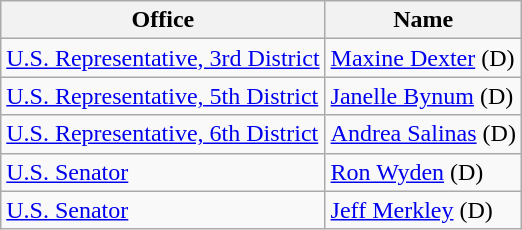<table class="wikitable">
<tr>
<th>Office</th>
<th>Name</th>
</tr>
<tr>
<td><a href='#'>U.S. Representative, 3rd District</a></td>
<td><a href='#'>Maxine Dexter</a> (D)</td>
</tr>
<tr>
<td><a href='#'>U.S. Representative, 5th District</a></td>
<td><a href='#'>Janelle Bynum</a> (D)</td>
</tr>
<tr>
<td><a href='#'>U.S. Representative, 6th District</a></td>
<td><a href='#'>Andrea Salinas</a> (D)</td>
</tr>
<tr>
<td><a href='#'>U.S. Senator</a></td>
<td><a href='#'>Ron Wyden</a> (D)</td>
</tr>
<tr>
<td><a href='#'>U.S. Senator</a></td>
<td><a href='#'>Jeff Merkley</a> (D)</td>
</tr>
</table>
